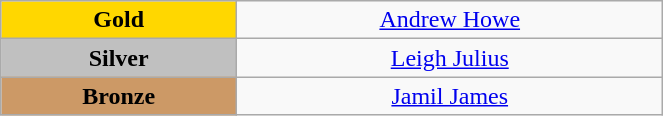<table class="wikitable" style="text-align:center; " width="35%">
<tr>
<td bgcolor="gold"><strong>Gold</strong></td>
<td><a href='#'>Andrew Howe</a><br>  <small><em></em></small></td>
</tr>
<tr>
<td bgcolor="silver"><strong>Silver</strong></td>
<td><a href='#'>Leigh Julius</a><br>  <small><em></em></small></td>
</tr>
<tr>
<td bgcolor="CC9966"><strong>Bronze</strong></td>
<td><a href='#'>Jamil James</a><br>  <small><em></em></small></td>
</tr>
</table>
